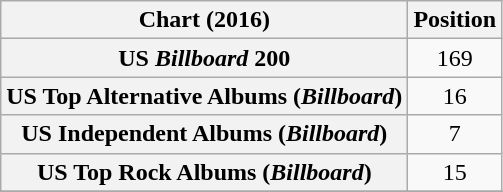<table class="wikitable sortable plainrowheaders" style="text-align:center">
<tr>
<th scope="col">Chart (2016)</th>
<th scope="col">Position</th>
</tr>
<tr>
<th scope="row">US <em>Billboard</em> 200</th>
<td>169</td>
</tr>
<tr>
<th scope="row">US Top Alternative Albums (<em>Billboard</em>)</th>
<td>16</td>
</tr>
<tr>
<th scope="row">US Independent Albums (<em>Billboard</em>)</th>
<td>7</td>
</tr>
<tr>
<th scope="row">US Top Rock Albums (<em>Billboard</em>)</th>
<td>15</td>
</tr>
<tr>
</tr>
</table>
